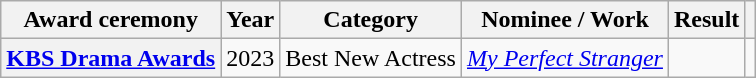<table class="wikitable plainrowheaders sortable">
<tr>
<th scope="col">Award ceremony</th>
<th scope="col">Year</th>
<th scope="col">Category</th>
<th scope="col">Nominee / Work</th>
<th scope="col">Result</th>
<th scope="col" class="unsortable"></th>
</tr>
<tr>
<th scope="row"><a href='#'>KBS Drama Awards</a></th>
<td>2023</td>
<td>Best New Actress</td>
<td><em><a href='#'>My Perfect Stranger</a></em></td>
<td></td>
<td></td>
</tr>
</table>
